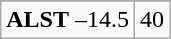<table class="wikitable">
<tr align="center">
</tr>
<tr align="center">
<td><strong>ALST</strong> –14.5</td>
<td>40</td>
</tr>
</table>
